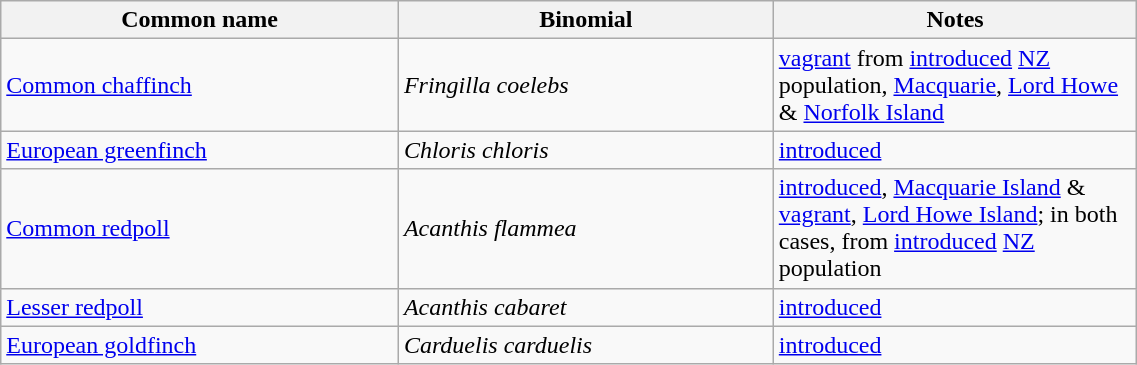<table style="width:60%;" class="wikitable">
<tr>
<th width=35%>Common name</th>
<th width=33%>Binomial</th>
<th width=32%>Notes</th>
</tr>
<tr>
<td><a href='#'>Common chaffinch</a></td>
<td><em>Fringilla coelebs</em></td>
<td><a href='#'>vagrant</a> from <a href='#'>introduced</a> <a href='#'>NZ</a> population, <a href='#'>Macquarie</a>, <a href='#'>Lord Howe</a> & <a href='#'>Norfolk Island</a></td>
</tr>
<tr>
<td><a href='#'>European greenfinch</a></td>
<td><em>Chloris chloris</em></td>
<td><a href='#'>introduced</a></td>
</tr>
<tr>
<td><a href='#'>Common redpoll</a></td>
<td><em>Acanthis flammea</em></td>
<td><a href='#'>introduced</a>, <a href='#'>Macquarie Island</a> & <a href='#'>vagrant</a>, <a href='#'>Lord Howe Island</a>; in both cases, from <a href='#'>introduced</a> <a href='#'>NZ</a> population</td>
</tr>
<tr>
<td><a href='#'>Lesser redpoll</a></td>
<td><em>Acanthis cabaret</em></td>
<td><a href='#'>introduced</a></td>
</tr>
<tr>
<td><a href='#'>European goldfinch</a></td>
<td><em>Carduelis carduelis</em></td>
<td><a href='#'>introduced</a></td>
</tr>
</table>
